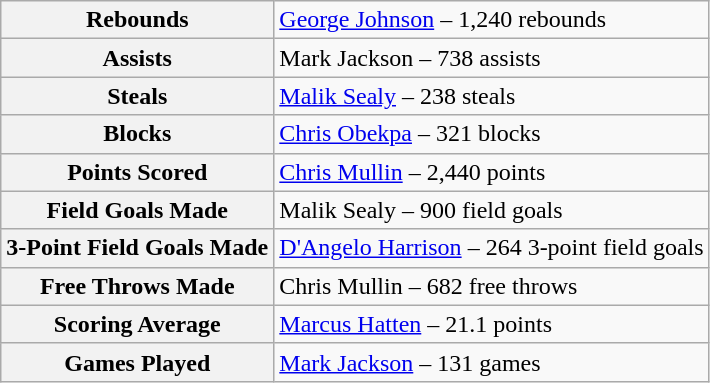<table class="wikitable">
<tr>
<th>Rebounds</th>
<td><a href='#'>George Johnson</a> – 1,240 rebounds</td>
</tr>
<tr>
<th>Assists</th>
<td>Mark Jackson – 738 assists</td>
</tr>
<tr>
<th>Steals</th>
<td><a href='#'>Malik Sealy</a> – 238 steals</td>
</tr>
<tr>
<th>Blocks</th>
<td><a href='#'>Chris Obekpa</a> – 321 blocks</td>
</tr>
<tr>
<th>Points Scored</th>
<td><a href='#'>Chris Mullin</a> – 2,440 points</td>
</tr>
<tr>
<th>Field Goals Made</th>
<td>Malik Sealy – 900 field goals</td>
</tr>
<tr>
<th>3-Point Field Goals Made</th>
<td><a href='#'>D'Angelo Harrison</a> – 264 3-point field goals</td>
</tr>
<tr>
<th>Free Throws Made</th>
<td>Chris Mullin – 682 free throws</td>
</tr>
<tr>
<th>Scoring Average</th>
<td><a href='#'>Marcus Hatten</a> – 21.1 points</td>
</tr>
<tr>
<th>Games Played</th>
<td><a href='#'>Mark Jackson</a> – 131 games</td>
</tr>
</table>
